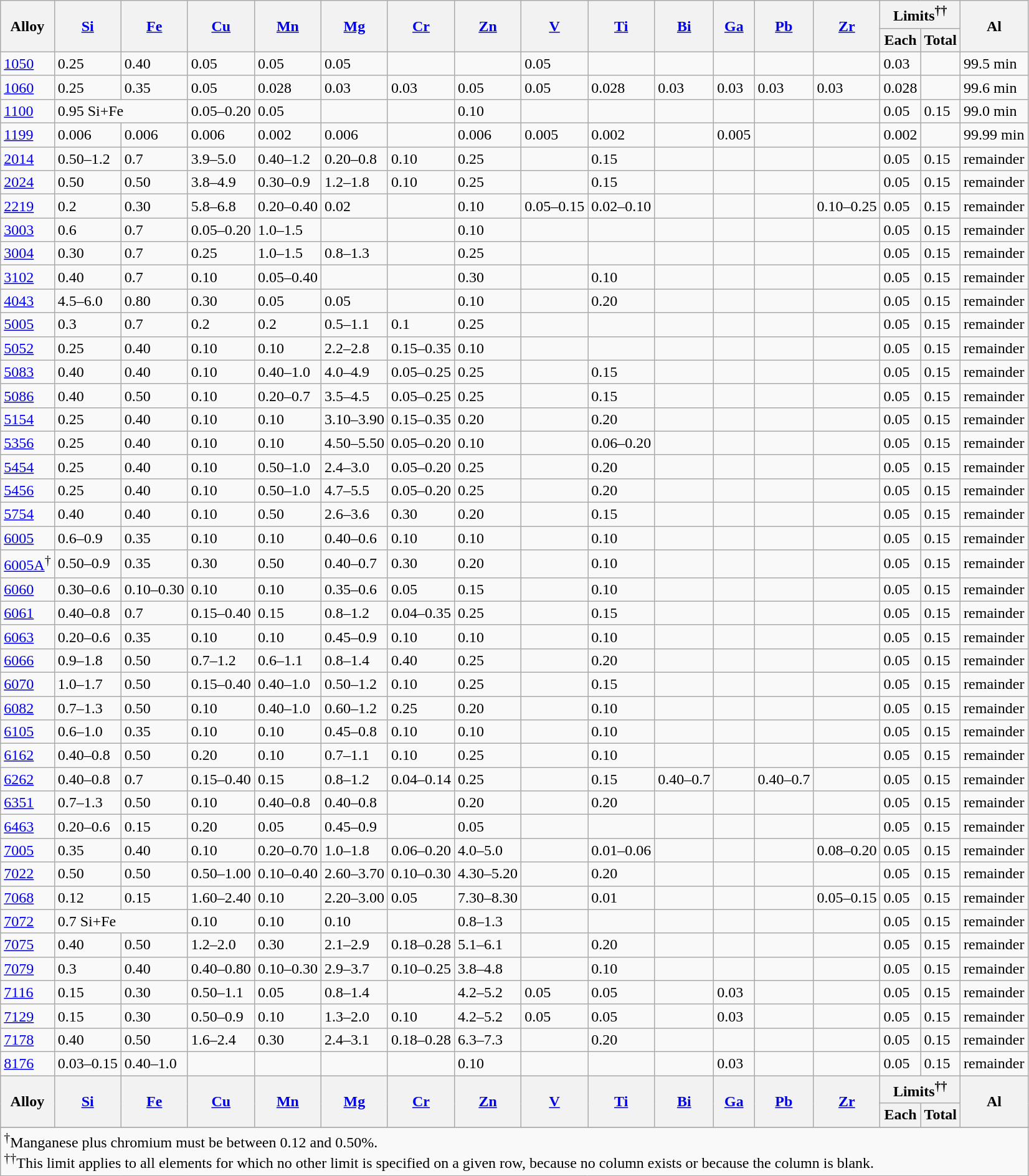<table class="wikitable">
<tr>
<th rowspan="2">Alloy</th>
<th rowspan="2"><a href='#'>Si</a></th>
<th rowspan="2"><a href='#'>Fe</a></th>
<th rowspan="2"><a href='#'>Cu</a></th>
<th rowspan="2"><a href='#'>Mn</a></th>
<th rowspan="2"><a href='#'>Mg</a></th>
<th rowspan="2"><a href='#'>Cr</a></th>
<th rowspan="2"><a href='#'>Zn</a></th>
<th rowspan="2"><a href='#'>V</a></th>
<th rowspan="2"><a href='#'>Ti</a></th>
<th rowspan="2"><a href='#'>Bi</a></th>
<th rowspan="2"><a href='#'>Ga</a></th>
<th rowspan="2"><a href='#'>Pb</a></th>
<th rowspan="2"><a href='#'>Zr</a></th>
<th colspan="2">Limits<sup>††</sup></th>
<th rowspan="2">Al</th>
</tr>
<tr>
<th>Each</th>
<th>Total</th>
</tr>
<tr>
<td><a href='#'>1050</a></td>
<td>0.25</td>
<td>0.40</td>
<td>0.05</td>
<td>0.05</td>
<td>0.05</td>
<td></td>
<td></td>
<td>0.05</td>
<td></td>
<td></td>
<td></td>
<td></td>
<td></td>
<td>0.03</td>
<td></td>
<td>99.5 min</td>
</tr>
<tr>
<td><a href='#'>1060</a></td>
<td>0.25</td>
<td>0.35</td>
<td>0.05</td>
<td>0.028</td>
<td>0.03</td>
<td>0.03</td>
<td>0.05</td>
<td>0.05</td>
<td>0.028</td>
<td>0.03</td>
<td>0.03</td>
<td>0.03</td>
<td>0.03</td>
<td>0.028</td>
<td></td>
<td>99.6 min</td>
</tr>
<tr>
<td><a href='#'>1100</a></td>
<td colspan="2">0.95 Si+Fe</td>
<td>0.05–0.20</td>
<td>0.05</td>
<td></td>
<td></td>
<td>0.10</td>
<td></td>
<td></td>
<td></td>
<td></td>
<td></td>
<td></td>
<td>0.05</td>
<td>0.15</td>
<td>99.0 min</td>
</tr>
<tr>
<td><a href='#'>1199</a></td>
<td>0.006</td>
<td>0.006</td>
<td>0.006</td>
<td>0.002</td>
<td>0.006</td>
<td></td>
<td>0.006</td>
<td>0.005</td>
<td>0.002</td>
<td></td>
<td>0.005</td>
<td></td>
<td></td>
<td>0.002</td>
<td></td>
<td>99.99 min</td>
</tr>
<tr>
<td><a href='#'>2014</a></td>
<td>0.50–1.2</td>
<td>0.7</td>
<td>3.9–5.0</td>
<td>0.40–1.2</td>
<td>0.20–0.8</td>
<td>0.10</td>
<td>0.25</td>
<td></td>
<td>0.15</td>
<td></td>
<td></td>
<td></td>
<td></td>
<td>0.05</td>
<td>0.15</td>
<td>remainder</td>
</tr>
<tr>
<td><a href='#'>2024</a></td>
<td>0.50</td>
<td>0.50</td>
<td>3.8–4.9</td>
<td>0.30–0.9</td>
<td>1.2–1.8</td>
<td>0.10</td>
<td>0.25</td>
<td></td>
<td>0.15</td>
<td></td>
<td></td>
<td></td>
<td></td>
<td>0.05</td>
<td>0.15</td>
<td>remainder</td>
</tr>
<tr>
<td><a href='#'>2219</a></td>
<td>0.2</td>
<td>0.30</td>
<td>5.8–6.8</td>
<td>0.20–0.40</td>
<td>0.02</td>
<td></td>
<td>0.10</td>
<td>0.05–0.15</td>
<td>0.02–0.10</td>
<td></td>
<td></td>
<td></td>
<td>0.10–0.25</td>
<td>0.05</td>
<td>0.15</td>
<td>remainder</td>
</tr>
<tr>
<td><a href='#'>3003</a></td>
<td>0.6</td>
<td>0.7</td>
<td>0.05–0.20</td>
<td>1.0–1.5</td>
<td></td>
<td></td>
<td>0.10</td>
<td></td>
<td></td>
<td></td>
<td></td>
<td></td>
<td></td>
<td>0.05</td>
<td>0.15</td>
<td>remainder</td>
</tr>
<tr>
<td><a href='#'>3004</a></td>
<td>0.30</td>
<td>0.7</td>
<td>0.25</td>
<td>1.0–1.5</td>
<td>0.8–1.3</td>
<td></td>
<td>0.25</td>
<td></td>
<td></td>
<td></td>
<td></td>
<td></td>
<td></td>
<td>0.05</td>
<td>0.15</td>
<td>remainder</td>
</tr>
<tr>
<td><a href='#'>3102</a></td>
<td>0.40</td>
<td>0.7</td>
<td>0.10</td>
<td>0.05–0.40</td>
<td></td>
<td></td>
<td>0.30</td>
<td></td>
<td>0.10</td>
<td></td>
<td></td>
<td></td>
<td></td>
<td>0.05</td>
<td>0.15</td>
<td>remainder</td>
</tr>
<tr>
<td><a href='#'>4043</a></td>
<td>4.5–6.0</td>
<td>0.80</td>
<td>0.30</td>
<td>0.05</td>
<td>0.05</td>
<td></td>
<td>0.10</td>
<td></td>
<td>0.20</td>
<td></td>
<td></td>
<td></td>
<td></td>
<td>0.05</td>
<td>0.15</td>
<td>remainder</td>
</tr>
<tr>
<td><a href='#'>5005</a></td>
<td>0.3</td>
<td>0.7</td>
<td>0.2</td>
<td>0.2</td>
<td>0.5–1.1</td>
<td>0.1</td>
<td>0.25</td>
<td></td>
<td></td>
<td></td>
<td></td>
<td></td>
<td></td>
<td>0.05</td>
<td>0.15</td>
<td>remainder</td>
</tr>
<tr>
<td><a href='#'>5052</a></td>
<td>0.25</td>
<td>0.40</td>
<td>0.10</td>
<td>0.10</td>
<td>2.2–2.8</td>
<td>0.15–0.35</td>
<td>0.10</td>
<td></td>
<td></td>
<td></td>
<td></td>
<td></td>
<td></td>
<td>0.05</td>
<td>0.15</td>
<td>remainder</td>
</tr>
<tr>
<td><a href='#'>5083</a></td>
<td>0.40</td>
<td>0.40</td>
<td>0.10</td>
<td>0.40–1.0</td>
<td>4.0–4.9</td>
<td>0.05–0.25</td>
<td>0.25</td>
<td></td>
<td>0.15</td>
<td></td>
<td></td>
<td></td>
<td></td>
<td>0.05</td>
<td>0.15</td>
<td>remainder</td>
</tr>
<tr>
<td><a href='#'>5086</a></td>
<td>0.40</td>
<td>0.50</td>
<td>0.10</td>
<td>0.20–0.7</td>
<td>3.5–4.5</td>
<td>0.05–0.25</td>
<td>0.25</td>
<td></td>
<td>0.15</td>
<td></td>
<td></td>
<td></td>
<td></td>
<td>0.05</td>
<td>0.15</td>
<td>remainder</td>
</tr>
<tr>
<td><a href='#'>5154</a></td>
<td>0.25</td>
<td>0.40</td>
<td>0.10</td>
<td>0.10</td>
<td>3.10–3.90</td>
<td>0.15–0.35</td>
<td>0.20</td>
<td></td>
<td>0.20</td>
<td></td>
<td></td>
<td></td>
<td></td>
<td>0.05</td>
<td>0.15</td>
<td>remainder</td>
</tr>
<tr>
<td><a href='#'>5356</a></td>
<td>0.25</td>
<td>0.40</td>
<td>0.10</td>
<td>0.10</td>
<td>4.50–5.50</td>
<td>0.05–0.20</td>
<td>0.10</td>
<td></td>
<td>0.06–0.20</td>
<td></td>
<td></td>
<td></td>
<td></td>
<td>0.05</td>
<td>0.15</td>
<td>remainder</td>
</tr>
<tr>
<td><a href='#'>5454</a></td>
<td>0.25</td>
<td>0.40</td>
<td>0.10</td>
<td>0.50–1.0</td>
<td>2.4–3.0</td>
<td>0.05–0.20</td>
<td>0.25</td>
<td></td>
<td>0.20</td>
<td></td>
<td></td>
<td></td>
<td></td>
<td>0.05</td>
<td>0.15</td>
<td>remainder</td>
</tr>
<tr>
<td><a href='#'>5456</a></td>
<td>0.25</td>
<td>0.40</td>
<td>0.10</td>
<td>0.50–1.0</td>
<td>4.7–5.5</td>
<td>0.05–0.20</td>
<td>0.25</td>
<td></td>
<td>0.20</td>
<td></td>
<td></td>
<td></td>
<td></td>
<td>0.05</td>
<td>0.15</td>
<td>remainder</td>
</tr>
<tr>
<td><a href='#'>5754</a></td>
<td>0.40</td>
<td>0.40</td>
<td>0.10</td>
<td>0.50</td>
<td>2.6–3.6</td>
<td>0.30</td>
<td>0.20</td>
<td></td>
<td>0.15</td>
<td></td>
<td></td>
<td></td>
<td></td>
<td>0.05</td>
<td>0.15</td>
<td>remainder</td>
</tr>
<tr>
<td><a href='#'>6005</a></td>
<td>0.6–0.9</td>
<td>0.35</td>
<td>0.10</td>
<td>0.10</td>
<td>0.40–0.6</td>
<td>0.10</td>
<td>0.10</td>
<td></td>
<td>0.10</td>
<td></td>
<td></td>
<td></td>
<td></td>
<td>0.05</td>
<td>0.15</td>
<td>remainder</td>
</tr>
<tr>
<td><a href='#'>6005A</a><sup>†</sup></td>
<td>0.50–0.9</td>
<td>0.35</td>
<td>0.30</td>
<td>0.50</td>
<td>0.40–0.7</td>
<td>0.30</td>
<td>0.20</td>
<td></td>
<td>0.10</td>
<td></td>
<td></td>
<td></td>
<td></td>
<td>0.05</td>
<td>0.15</td>
<td>remainder</td>
</tr>
<tr>
<td><a href='#'>6060</a></td>
<td>0.30–0.6</td>
<td>0.10–0.30</td>
<td>0.10</td>
<td>0.10</td>
<td>0.35–0.6</td>
<td>0.05</td>
<td>0.15</td>
<td></td>
<td>0.10</td>
<td></td>
<td></td>
<td></td>
<td></td>
<td>0.05</td>
<td>0.15</td>
<td>remainder</td>
</tr>
<tr>
<td><a href='#'>6061</a></td>
<td>0.40–0.8</td>
<td>0.7</td>
<td>0.15–0.40</td>
<td>0.15</td>
<td>0.8–1.2</td>
<td>0.04–0.35</td>
<td>0.25</td>
<td></td>
<td>0.15</td>
<td></td>
<td></td>
<td></td>
<td></td>
<td>0.05</td>
<td>0.15</td>
<td>remainder</td>
</tr>
<tr>
<td><a href='#'>6063</a></td>
<td>0.20–0.6</td>
<td>0.35</td>
<td>0.10</td>
<td>0.10</td>
<td>0.45–0.9</td>
<td>0.10</td>
<td>0.10</td>
<td></td>
<td>0.10</td>
<td></td>
<td></td>
<td></td>
<td></td>
<td>0.05</td>
<td>0.15</td>
<td>remainder</td>
</tr>
<tr>
<td><a href='#'>6066</a></td>
<td>0.9–1.8</td>
<td>0.50</td>
<td>0.7–1.2</td>
<td>0.6–1.1</td>
<td>0.8–1.4</td>
<td>0.40</td>
<td>0.25</td>
<td></td>
<td>0.20</td>
<td></td>
<td></td>
<td></td>
<td></td>
<td>0.05</td>
<td>0.15</td>
<td>remainder</td>
</tr>
<tr>
<td><a href='#'>6070</a></td>
<td>1.0–1.7</td>
<td>0.50</td>
<td>0.15–0.40</td>
<td>0.40–1.0</td>
<td>0.50–1.2</td>
<td>0.10</td>
<td>0.25</td>
<td></td>
<td>0.15</td>
<td></td>
<td></td>
<td></td>
<td></td>
<td>0.05</td>
<td>0.15</td>
<td>remainder</td>
</tr>
<tr>
<td><a href='#'>6082</a></td>
<td>0.7–1.3</td>
<td>0.50</td>
<td>0.10</td>
<td>0.40–1.0</td>
<td>0.60–1.2</td>
<td>0.25</td>
<td>0.20</td>
<td></td>
<td>0.10</td>
<td></td>
<td></td>
<td></td>
<td></td>
<td>0.05</td>
<td>0.15</td>
<td>remainder</td>
</tr>
<tr>
<td><a href='#'>6105</a></td>
<td>0.6–1.0</td>
<td>0.35</td>
<td>0.10</td>
<td>0.10</td>
<td>0.45–0.8</td>
<td>0.10</td>
<td>0.10</td>
<td></td>
<td>0.10</td>
<td></td>
<td></td>
<td></td>
<td></td>
<td>0.05</td>
<td>0.15</td>
<td>remainder</td>
</tr>
<tr>
<td><a href='#'>6162</a></td>
<td>0.40–0.8</td>
<td>0.50</td>
<td>0.20</td>
<td>0.10</td>
<td>0.7–1.1</td>
<td>0.10</td>
<td>0.25</td>
<td></td>
<td>0.10</td>
<td></td>
<td></td>
<td></td>
<td></td>
<td>0.05</td>
<td>0.15</td>
<td>remainder</td>
</tr>
<tr>
<td><a href='#'>6262</a></td>
<td>0.40–0.8</td>
<td>0.7</td>
<td>0.15–0.40</td>
<td>0.15</td>
<td>0.8–1.2</td>
<td>0.04–0.14</td>
<td>0.25</td>
<td></td>
<td>0.15</td>
<td>0.40–0.7</td>
<td></td>
<td>0.40–0.7</td>
<td></td>
<td>0.05</td>
<td>0.15</td>
<td>remainder</td>
</tr>
<tr>
<td><a href='#'>6351</a></td>
<td>0.7–1.3</td>
<td>0.50</td>
<td>0.10</td>
<td>0.40–0.8</td>
<td>0.40–0.8</td>
<td></td>
<td>0.20</td>
<td></td>
<td>0.20</td>
<td></td>
<td></td>
<td></td>
<td></td>
<td>0.05</td>
<td>0.15</td>
<td>remainder</td>
</tr>
<tr>
<td><a href='#'>6463</a></td>
<td>0.20–0.6</td>
<td>0.15</td>
<td>0.20</td>
<td>0.05</td>
<td>0.45–0.9</td>
<td></td>
<td>0.05</td>
<td></td>
<td></td>
<td></td>
<td></td>
<td></td>
<td></td>
<td>0.05</td>
<td>0.15</td>
<td>remainder</td>
</tr>
<tr>
<td><a href='#'>7005</a></td>
<td>0.35</td>
<td>0.40</td>
<td>0.10</td>
<td>0.20–0.70</td>
<td>1.0–1.8</td>
<td>0.06–0.20</td>
<td>4.0–5.0</td>
<td></td>
<td>0.01–0.06</td>
<td></td>
<td></td>
<td></td>
<td>0.08–0.20</td>
<td>0.05</td>
<td>0.15</td>
<td>remainder</td>
</tr>
<tr>
<td><a href='#'>7022</a></td>
<td>0.50</td>
<td>0.50</td>
<td>0.50–1.00</td>
<td>0.10–0.40</td>
<td>2.60–3.70</td>
<td>0.10–0.30</td>
<td>4.30–5.20</td>
<td></td>
<td>0.20</td>
<td></td>
<td></td>
<td></td>
<td></td>
<td>0.05</td>
<td>0.15</td>
<td>remainder</td>
</tr>
<tr>
<td><a href='#'>7068</a></td>
<td>0.12</td>
<td>0.15</td>
<td>1.60–2.40</td>
<td>0.10</td>
<td>2.20–3.00</td>
<td>0.05</td>
<td>7.30–8.30</td>
<td></td>
<td>0.01</td>
<td></td>
<td></td>
<td></td>
<td>0.05–0.15</td>
<td>0.05</td>
<td>0.15</td>
<td>remainder</td>
</tr>
<tr>
<td><a href='#'>7072</a></td>
<td colspan="2">0.7 Si+Fe</td>
<td>0.10</td>
<td>0.10</td>
<td>0.10</td>
<td></td>
<td>0.8–1.3</td>
<td></td>
<td></td>
<td></td>
<td></td>
<td></td>
<td></td>
<td>0.05</td>
<td>0.15</td>
<td>remainder</td>
</tr>
<tr>
<td><a href='#'>7075</a></td>
<td>0.40</td>
<td>0.50</td>
<td>1.2–2.0</td>
<td>0.30</td>
<td>2.1–2.9</td>
<td>0.18–0.28</td>
<td>5.1–6.1</td>
<td></td>
<td>0.20</td>
<td></td>
<td></td>
<td></td>
<td></td>
<td>0.05</td>
<td>0.15</td>
<td>remainder</td>
</tr>
<tr>
<td><a href='#'>7079</a></td>
<td>0.3</td>
<td>0.40</td>
<td>0.40–0.80</td>
<td>0.10–0.30</td>
<td>2.9–3.7</td>
<td>0.10–0.25</td>
<td>3.8–4.8</td>
<td></td>
<td>0.10</td>
<td></td>
<td></td>
<td></td>
<td></td>
<td>0.05</td>
<td>0.15</td>
<td>remainder</td>
</tr>
<tr>
<td><a href='#'>7116</a></td>
<td>0.15</td>
<td>0.30</td>
<td>0.50–1.1</td>
<td>0.05</td>
<td>0.8–1.4</td>
<td></td>
<td>4.2–5.2</td>
<td>0.05</td>
<td>0.05</td>
<td></td>
<td>0.03</td>
<td></td>
<td></td>
<td>0.05</td>
<td>0.15</td>
<td>remainder</td>
</tr>
<tr>
<td><a href='#'>7129</a></td>
<td>0.15</td>
<td>0.30</td>
<td>0.50–0.9</td>
<td>0.10</td>
<td>1.3–2.0</td>
<td>0.10</td>
<td>4.2–5.2</td>
<td>0.05</td>
<td>0.05</td>
<td></td>
<td>0.03</td>
<td></td>
<td></td>
<td>0.05</td>
<td>0.15</td>
<td>remainder</td>
</tr>
<tr>
<td><a href='#'>7178</a></td>
<td>0.40</td>
<td>0.50</td>
<td>1.6–2.4</td>
<td>0.30</td>
<td>2.4–3.1</td>
<td>0.18–0.28</td>
<td>6.3–7.3</td>
<td></td>
<td>0.20</td>
<td></td>
<td></td>
<td></td>
<td></td>
<td>0.05</td>
<td>0.15</td>
<td>remainder</td>
</tr>
<tr>
<td><a href='#'>8176</a></td>
<td>0.03–0.15</td>
<td>0.40–1.0</td>
<td></td>
<td></td>
<td></td>
<td></td>
<td>0.10</td>
<td></td>
<td></td>
<td></td>
<td>0.03</td>
<td></td>
<td></td>
<td>0.05</td>
<td>0.15</td>
<td>remainder</td>
</tr>
<tr>
<th rowspan="2">Alloy</th>
<th rowspan="2"><a href='#'>Si</a></th>
<th rowspan="2"><a href='#'>Fe</a></th>
<th rowspan="2"><a href='#'>Cu</a></th>
<th rowspan="2"><a href='#'>Mn</a></th>
<th rowspan="2"><a href='#'>Mg</a></th>
<th rowspan="2"><a href='#'>Cr</a></th>
<th rowspan="2"><a href='#'>Zn</a></th>
<th rowspan="2"><a href='#'>V</a></th>
<th rowspan="2"><a href='#'>Ti</a></th>
<th rowspan="2"><a href='#'>Bi</a></th>
<th rowspan="2"><a href='#'>Ga</a></th>
<th rowspan="2"><a href='#'>Pb</a></th>
<th rowspan="2"><a href='#'>Zr</a></th>
<th colspan="2">Limits<sup>††</sup></th>
<th rowspan="2">Al</th>
</tr>
<tr>
<th>Each</th>
<th>Total</th>
</tr>
<tr>
</tr>
<tr>
<td colspan=17><sup>†</sup>Manganese plus chromium must be between 0.12 and 0.50%.<br><sup>††</sup>This limit applies to all elements for which no other limit is specified on a given row, because no column exists or because the column is blank.</td>
</tr>
</table>
